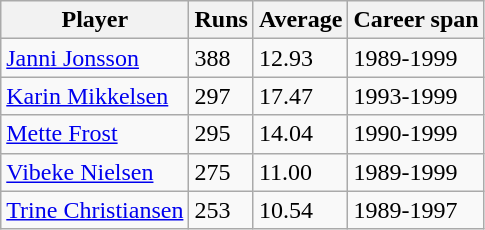<table class="wikitable">
<tr>
<th>Player</th>
<th>Runs</th>
<th>Average</th>
<th>Career span</th>
</tr>
<tr>
<td><a href='#'>Janni Jonsson</a></td>
<td>388</td>
<td>12.93</td>
<td>1989-1999</td>
</tr>
<tr>
<td><a href='#'>Karin Mikkelsen</a></td>
<td>297</td>
<td>17.47</td>
<td>1993-1999</td>
</tr>
<tr>
<td><a href='#'>Mette Frost</a></td>
<td>295</td>
<td>14.04</td>
<td>1990-1999</td>
</tr>
<tr>
<td><a href='#'>Vibeke Nielsen</a></td>
<td>275</td>
<td>11.00</td>
<td>1989-1999</td>
</tr>
<tr>
<td><a href='#'>Trine Christiansen</a></td>
<td>253</td>
<td>10.54</td>
<td>1989-1997</td>
</tr>
</table>
